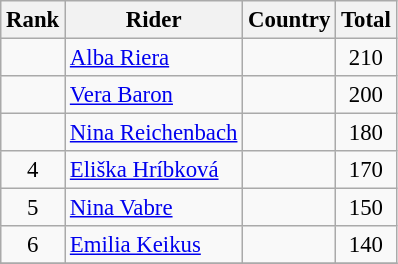<table class="wikitable sortable" style="font-size:95%; text-align:center;">
<tr>
<th>Rank</th>
<th>Rider</th>
<th>Country</th>
<th>Total</th>
</tr>
<tr>
<td></td>
<td align=left><a href='#'>Alba Riera</a></td>
<td align=left></td>
<td>210</td>
</tr>
<tr>
<td></td>
<td align=left><a href='#'>Vera Baron</a></td>
<td align=left></td>
<td>200</td>
</tr>
<tr>
<td></td>
<td align=left><a href='#'>Nina Reichenbach</a></td>
<td align=left></td>
<td>180</td>
</tr>
<tr>
<td>4</td>
<td align=left><a href='#'>Eliška Hríbková</a></td>
<td align=left></td>
<td>170</td>
</tr>
<tr>
<td>5</td>
<td align=left><a href='#'>Nina Vabre</a></td>
<td align=left></td>
<td>150</td>
</tr>
<tr>
<td>6</td>
<td align=left><a href='#'>Emilia Keikus</a></td>
<td align=left></td>
<td>140</td>
</tr>
<tr>
</tr>
</table>
